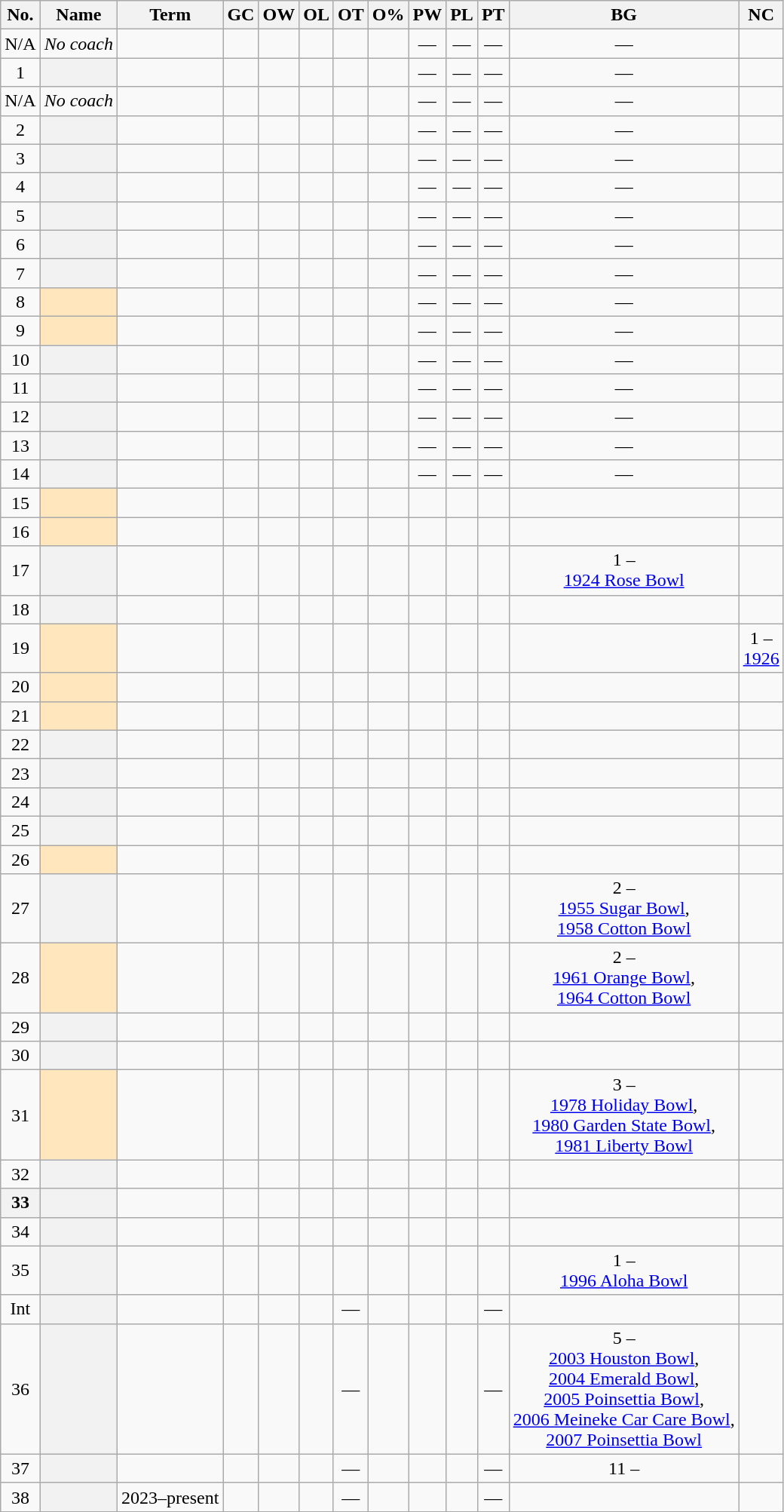<table class="wikitable sortable" style="text-align:center">
<tr>
<th scope="col">No.</th>
<th scope="col">Name</th>
<th scope="col">Term</th>
<th scope="col">GC</th>
<th scope="col">OW</th>
<th scope="col">OL</th>
<th scope="col">OT</th>
<th scope="col">O%</th>
<th scope="col">PW</th>
<th scope="col">PL</th>
<th scope="col">PT</th>
<th scope="col">BG</th>
<th scope="col">NC</th>
</tr>
<tr>
<td>N/A</td>
<td><em>No coach</em></td>
<td></td>
<td></td>
<td></td>
<td></td>
<td></td>
<td></td>
<td>—</td>
<td>—</td>
<td>—</td>
<td>—</td>
<td></td>
</tr>
<tr>
<td align="center">1</td>
<th scope="row"></th>
<td></td>
<td></td>
<td></td>
<td></td>
<td></td>
<td></td>
<td>—</td>
<td>—</td>
<td>—</td>
<td>—</td>
<td></td>
</tr>
<tr>
<td>N/A</td>
<td><em>No coach</em></td>
<td></td>
<td></td>
<td></td>
<td></td>
<td></td>
<td></td>
<td>—</td>
<td>—</td>
<td>—</td>
<td>—</td>
<td></td>
</tr>
<tr>
<td>2</td>
<th scope="row"></th>
<td></td>
<td></td>
<td></td>
<td></td>
<td></td>
<td></td>
<td>—</td>
<td>—</td>
<td>—</td>
<td>—</td>
<td></td>
</tr>
<tr>
<td>3</td>
<th scope="row"></th>
<td></td>
<td></td>
<td></td>
<td></td>
<td></td>
<td></td>
<td>—</td>
<td>—</td>
<td>—</td>
<td>—</td>
<td></td>
</tr>
<tr>
<td>4</td>
<th scope="row"></th>
<td></td>
<td></td>
<td></td>
<td></td>
<td></td>
<td></td>
<td>—</td>
<td>—</td>
<td>—</td>
<td>—</td>
<td></td>
</tr>
<tr>
<td>5</td>
<th scope="row"></th>
<td></td>
<td></td>
<td></td>
<td></td>
<td></td>
<td></td>
<td>—</td>
<td>—</td>
<td>—</td>
<td>—</td>
<td></td>
</tr>
<tr>
<td>6</td>
<th scope="row"></th>
<td></td>
<td></td>
<td></td>
<td></td>
<td></td>
<td></td>
<td>—</td>
<td>—</td>
<td>—</td>
<td>—</td>
<td></td>
</tr>
<tr>
<td>7</td>
<th scope="row"></th>
<td></td>
<td></td>
<td></td>
<td></td>
<td></td>
<td></td>
<td>—</td>
<td>—</td>
<td>—</td>
<td>—</td>
<td></td>
</tr>
<tr>
<td>8</td>
<td scope="row" align="center" bgcolor=#FFE6BD><strong></strong><sup></sup></td>
<td></td>
<td></td>
<td></td>
<td></td>
<td></td>
<td></td>
<td>—</td>
<td>—</td>
<td>—</td>
<td>—</td>
<td></td>
</tr>
<tr>
<td>9</td>
<td scope="row" align="center" bgcolor=#FFE6BD><strong></strong><sup></sup></td>
<td></td>
<td></td>
<td></td>
<td></td>
<td></td>
<td></td>
<td>—</td>
<td>—</td>
<td>—</td>
<td>—</td>
<td></td>
</tr>
<tr>
<td>10</td>
<th scope="row"></th>
<td></td>
<td></td>
<td></td>
<td></td>
<td></td>
<td></td>
<td>—</td>
<td>—</td>
<td>—</td>
<td>—</td>
<td></td>
</tr>
<tr>
<td>11</td>
<th scope="row"></th>
<td></td>
<td></td>
<td></td>
<td></td>
<td></td>
<td></td>
<td>—</td>
<td>—</td>
<td>—</td>
<td>—</td>
<td></td>
</tr>
<tr>
<td>12</td>
<th scope="row"></th>
<td></td>
<td></td>
<td></td>
<td></td>
<td></td>
<td></td>
<td>—</td>
<td>—</td>
<td>—</td>
<td>—</td>
<td></td>
</tr>
<tr>
<td>13</td>
<th scope="row"></th>
<td></td>
<td></td>
<td></td>
<td></td>
<td></td>
<td></td>
<td>—</td>
<td>—</td>
<td>—</td>
<td>—</td>
<td></td>
</tr>
<tr>
<td>14</td>
<th scope="row"></th>
<td></td>
<td></td>
<td></td>
<td></td>
<td></td>
<td></td>
<td>—</td>
<td>—</td>
<td>—</td>
<td>—</td>
<td></td>
</tr>
<tr>
<td>15</td>
<td scope="row" align="center" bgcolor=#FFE6BD><strong></strong><sup></sup></td>
<td></td>
<td></td>
<td></td>
<td></td>
<td></td>
<td></td>
<td></td>
<td></td>
<td></td>
<td></td>
<td></td>
</tr>
<tr>
<td>16</td>
<td scope="row" align="center" bgcolor=#FFE6BD><strong></strong><sup></sup></td>
<td></td>
<td></td>
<td></td>
<td></td>
<td></td>
<td></td>
<td></td>
<td></td>
<td></td>
<td></td>
<td></td>
</tr>
<tr>
<td>17</td>
<th scope="row"></th>
<td></td>
<td></td>
<td></td>
<td></td>
<td></td>
<td></td>
<td></td>
<td></td>
<td></td>
<td>1 – <br><a href='#'>1924 Rose Bowl</a></td>
<td></td>
</tr>
<tr>
<td>18</td>
<th scope="row"></th>
<td></td>
<td></td>
<td></td>
<td></td>
<td></td>
<td></td>
<td></td>
<td></td>
<td></td>
<td></td>
<td></td>
</tr>
<tr>
<td>19</td>
<td scope="row" align="center" bgcolor=#FFE6BD><strong></strong><sup></sup></td>
<td></td>
<td></td>
<td></td>
<td></td>
<td></td>
<td></td>
<td></td>
<td></td>
<td></td>
<td></td>
<td align="center">1 – <br><a href='#'>1926</a></td>
</tr>
<tr>
<td>20</td>
<td scope="row" align="center" bgcolor=#FFE6BD><strong></strong><sup></sup></td>
<td></td>
<td></td>
<td></td>
<td></td>
<td></td>
<td></td>
<td></td>
<td></td>
<td></td>
<td></td>
<td></td>
</tr>
<tr>
<td>21</td>
<td scope="row" align="center" bgcolor=#FFE6BD><strong></strong><sup></sup></td>
<td><br></td>
<td></td>
<td></td>
<td></td>
<td></td>
<td></td>
<td></td>
<td></td>
<td></td>
<td></td>
<td></td>
</tr>
<tr>
<td>22</td>
<th scope="row"></th>
<td></td>
<td></td>
<td></td>
<td></td>
<td></td>
<td></td>
<td></td>
<td></td>
<td></td>
<td></td>
<td></td>
</tr>
<tr>
<td>23</td>
<th scope="row"></th>
<td></td>
<td></td>
<td></td>
<td></td>
<td></td>
<td></td>
<td></td>
<td></td>
<td></td>
<td></td>
<td></td>
</tr>
<tr>
<td>24</td>
<th scope="row"></th>
<td></td>
<td></td>
<td></td>
<td></td>
<td></td>
<td></td>
<td></td>
<td></td>
<td></td>
<td></td>
<td></td>
</tr>
<tr>
<td>25</td>
<th scope="row"></th>
<td></td>
<td></td>
<td></td>
<td></td>
<td></td>
<td></td>
<td></td>
<td></td>
<td></td>
<td></td>
<td></td>
</tr>
<tr>
<td>26</td>
<td scope="row" align="center" bgcolor=#FFE6BD><strong></strong><sup></sup></td>
<td></td>
<td></td>
<td></td>
<td></td>
<td></td>
<td></td>
<td></td>
<td></td>
<td></td>
<td></td>
<td></td>
</tr>
<tr>
<td>27</td>
<th scope="row"></th>
<td></td>
<td></td>
<td></td>
<td></td>
<td></td>
<td></td>
<td></td>
<td></td>
<td></td>
<td>2 – <br><a href='#'>1955 Sugar Bowl</a>,<br><a href='#'>1958 Cotton Bowl</a></td>
<td></td>
</tr>
<tr>
<td>28</td>
<td scope="row" align="center" bgcolor=#FFE6BD><strong></strong><sup></sup></td>
<td></td>
<td></td>
<td></td>
<td></td>
<td></td>
<td></td>
<td></td>
<td></td>
<td></td>
<td>2 – <br><a href='#'>1961 Orange Bowl</a>,<br> <a href='#'>1964 Cotton Bowl</a></td>
<td></td>
</tr>
<tr>
<td>29</td>
<th scope="row"></th>
<td></td>
<td></td>
<td></td>
<td></td>
<td></td>
<td></td>
<td></td>
<td></td>
<td></td>
<td></td>
<td></td>
</tr>
<tr>
<td>30</td>
<th scope="row"></th>
<td></td>
<td></td>
<td></td>
<td></td>
<td></td>
<td></td>
<td></td>
<td></td>
<td></td>
<td></td>
<td></td>
</tr>
<tr>
<td>31</td>
<td scope="row" align="center" bgcolor=#FFE6BD><strong></strong><sup></sup></td>
<td></td>
<td></td>
<td></td>
<td></td>
<td></td>
<td></td>
<td></td>
<td></td>
<td></td>
<td>3 – <br><a href='#'>1978 Holiday Bowl</a>,<br><a href='#'>1980 Garden State Bowl</a>,<br><a href='#'>1981 Liberty Bowl</a></td>
<td></td>
</tr>
<tr>
<td>32</td>
<th scope="row"></th>
<td></td>
<td></td>
<td></td>
<td></td>
<td></td>
<td></td>
<td></td>
<td></td>
<td></td>
<td></td>
<td></td>
</tr>
<tr>
<th>33</th>
<th scope="row"></th>
<td></td>
<td></td>
<td></td>
<td></td>
<td></td>
<td></td>
<td></td>
<td></td>
<td></td>
<td></td>
<td></td>
</tr>
<tr>
<td>34</td>
<th scope="row"></th>
<td></td>
<td></td>
<td></td>
<td></td>
<td></td>
<td></td>
<td></td>
<td></td>
<td></td>
<td></td>
<td></td>
</tr>
<tr>
<td>35</td>
<th scope="row"><br></th>
<td></td>
<td></td>
<td></td>
<td></td>
<td></td>
<td></td>
<td></td>
<td></td>
<td></td>
<td>1 – <br><a href='#'>1996 Aloha Bowl</a></td>
<td></td>
</tr>
<tr>
<td>Int</td>
<th scope="row"><br></th>
<td></td>
<td></td>
<td></td>
<td></td>
<td>—</td>
<td></td>
<td></td>
<td></td>
<td>—</td>
<td></td>
<td></td>
</tr>
<tr>
<td>36</td>
<th scope="row"><br></th>
<td></td>
<td></td>
<td></td>
<td></td>
<td>—</td>
<td></td>
<td></td>
<td></td>
<td>—</td>
<td>5 – <br><a href='#'>2003 Houston Bowl</a>,<br><a href='#'>2004 Emerald Bowl</a>,<br><a href='#'>2005 Poinsettia Bowl</a>,<br><a href='#'>2006 Meineke Car Care Bowl</a>,<br><a href='#'>2007 Poinsettia Bowl</a></td>
<td></td>
</tr>
<tr>
<td>37</td>
<th scope="row"><br></th>
<td></td>
<td></td>
<td></td>
<td></td>
<td>—</td>
<td></td>
<td></td>
<td></td>
<td>—</td>
<td>11 –<br></td>
<td></td>
</tr>
<tr>
<td>38</td>
<th scope="row"></th>
<td>2023–present</td>
<td></td>
<td></td>
<td></td>
<td>—</td>
<td></td>
<td></td>
<td></td>
<td>—</td>
<td></td>
<td></td>
</tr>
<tr>
</tr>
</table>
